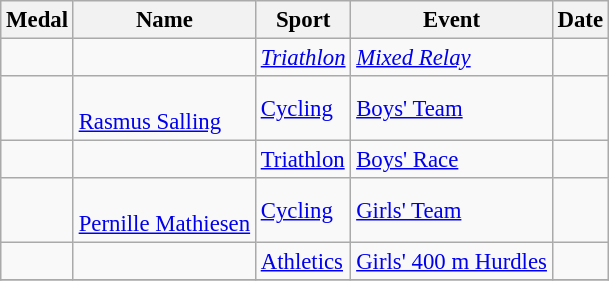<table class="wikitable sortable" style="font-size: 95%;">
<tr>
<th>Medal</th>
<th>Name</th>
<th>Sport</th>
<th>Event</th>
<th>Date</th>
</tr>
<tr>
<td><em> </em></td>
<td><em> </em></td>
<td><em><a href='#'>Triathlon</a></em></td>
<td><em><a href='#'>Mixed Relay</a> </em></td>
<td><em></em></td>
</tr>
<tr>
<td></td>
<td><br><a href='#'>Rasmus Salling</a></td>
<td><a href='#'>Cycling</a></td>
<td><a href='#'>Boys' Team</a></td>
<td></td>
</tr>
<tr>
<td></td>
<td></td>
<td><a href='#'>Triathlon</a></td>
<td><a href='#'>Boys' Race</a></td>
<td></td>
</tr>
<tr>
<td></td>
<td><br><a href='#'>Pernille Mathiesen</a></td>
<td><a href='#'>Cycling</a></td>
<td><a href='#'>Girls' Team</a></td>
<td></td>
</tr>
<tr>
<td></td>
<td></td>
<td><a href='#'>Athletics</a></td>
<td><a href='#'>Girls' 400 m Hurdles</a></td>
<td></td>
</tr>
<tr>
</tr>
</table>
